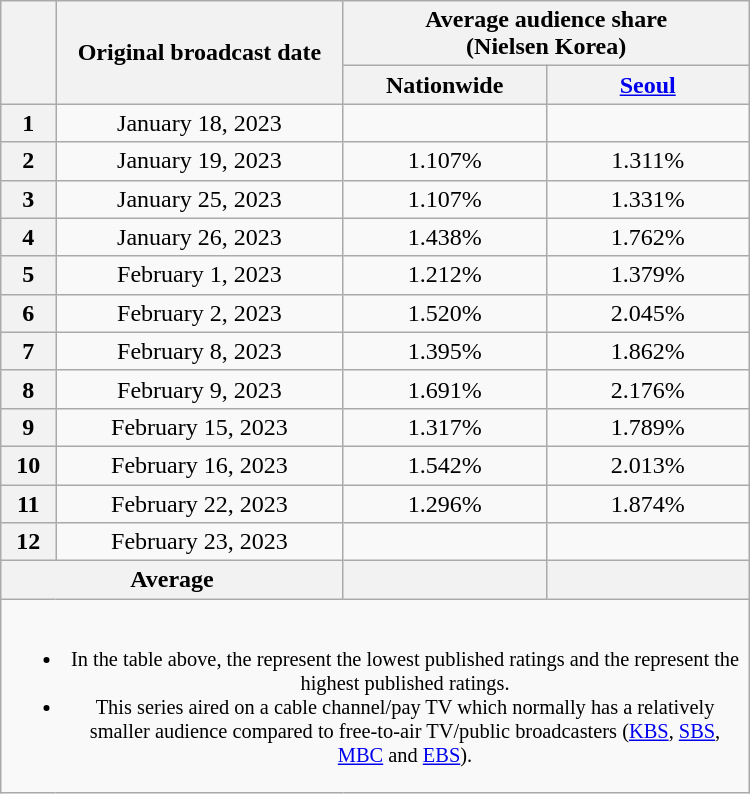<table class="wikitable" style="margin-left:auto; margin-right:auto; width:500px; text-align:center">
<tr>
<th rowspan="2" scope="col"></th>
<th rowspan="2" scope="col">Original broadcast date</th>
<th colspan="2" scope="col">Average audience share<br>(Nielsen Korea)</th>
</tr>
<tr>
<th scope="col" style="width:8em">Nationwide</th>
<th scope="col" style="width:8em"><a href='#'>Seoul</a></th>
</tr>
<tr>
<th scope="row">1</th>
<td>January 18, 2023</td>
<td><strong></strong> </td>
<td><strong></strong> </td>
</tr>
<tr>
<th scope="row">2</th>
<td>January 19, 2023</td>
<td>1.107% </td>
<td>1.311% </td>
</tr>
<tr>
<th scope="row">3</th>
<td>January 25, 2023</td>
<td>1.107% </td>
<td>1.331% </td>
</tr>
<tr>
<th scope="row">4</th>
<td>January 26, 2023</td>
<td>1.438% </td>
<td>1.762% </td>
</tr>
<tr>
<th scope="row">5</th>
<td>February 1, 2023</td>
<td>1.212% </td>
<td>1.379% </td>
</tr>
<tr>
<th scope="row">6</th>
<td>February 2, 2023</td>
<td>1.520% </td>
<td>2.045% </td>
</tr>
<tr>
<th scope="row">7</th>
<td>February 8, 2023</td>
<td>1.395% </td>
<td>1.862% </td>
</tr>
<tr>
<th scope="row">8</th>
<td>February 9, 2023</td>
<td>1.691% </td>
<td>2.176% </td>
</tr>
<tr>
<th scope="row">9</th>
<td>February 15, 2023</td>
<td>1.317% </td>
<td>1.789% </td>
</tr>
<tr>
<th scope="row">10</th>
<td>February 16, 2023</td>
<td>1.542% </td>
<td>2.013% </td>
</tr>
<tr>
<th scope="row">11</th>
<td>February 22, 2023</td>
<td>1.296% </td>
<td>1.874% </td>
</tr>
<tr>
<th scope="row">12</th>
<td>February 23, 2023</td>
<td><strong></strong> </td>
<td><strong></strong> </td>
</tr>
<tr>
<th colspan="2">Average</th>
<th></th>
<th></th>
</tr>
<tr>
<td colspan="4" style="font-size:85%"><br><ul><li>In the table above, the <strong></strong> represent the lowest published ratings and the <strong></strong> represent the highest published ratings.</li><li>This series aired on a cable channel/pay TV which normally has a relatively smaller audience compared to free-to-air TV/public broadcasters (<a href='#'>KBS</a>, <a href='#'>SBS</a>, <a href='#'>MBC</a> and <a href='#'>EBS</a>).</li></ul></td>
</tr>
</table>
